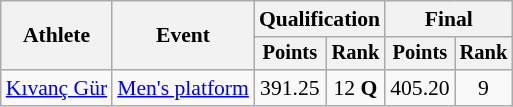<table class="wikitable" style="font-size:90%">
<tr>
<th rowspan="2">Athlete</th>
<th rowspan="2">Event</th>
<th colspan=2>Qualification</th>
<th colspan=2>Final</th>
</tr>
<tr style="font-size:95%">
<th>Points</th>
<th>Rank</th>
<th>Points</th>
<th>Rank</th>
</tr>
<tr align=center>
<td align=left><a href='#'>Kıvanç Gür</a></td>
<td align=left><a href='#'>Men's platform</a></td>
<td>391.25</td>
<td>12 <strong>Q</strong></td>
<td>405.20</td>
<td>9</td>
</tr>
</table>
